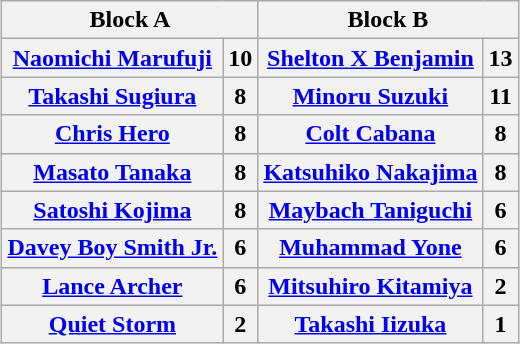<table class="wikitable" style="margin: 1em auto 1em auto;text-align:center">
<tr>
<th colspan="2">Block A</th>
<th colspan="2">Block B</th>
</tr>
<tr>
<th><a href='#'>Naomichi Marufuji</a></th>
<th>10</th>
<th><a href='#'>Shelton X Benjamin</a></th>
<th>13</th>
</tr>
<tr>
<th><a href='#'>Takashi Sugiura</a></th>
<th>8</th>
<th><a href='#'>Minoru Suzuki</a> </th>
<th>11</th>
</tr>
<tr>
<th><a href='#'>Chris Hero</a></th>
<th>8</th>
<th><a href='#'>Colt Cabana</a></th>
<th>8</th>
</tr>
<tr>
<th><a href='#'>Masato Tanaka</a></th>
<th>8</th>
<th><a href='#'>Katsuhiko Nakajima</a></th>
<th>8</th>
</tr>
<tr>
<th><a href='#'>Satoshi Kojima</a></th>
<th>8</th>
<th><a href='#'>Maybach Taniguchi</a></th>
<th>6</th>
</tr>
<tr>
<th><a href='#'>Davey Boy Smith Jr.</a></th>
<th>6</th>
<th><a href='#'>Muhammad Yone</a></th>
<th>6</th>
</tr>
<tr>
<th><a href='#'>Lance Archer</a></th>
<th>6</th>
<th><a href='#'>Mitsuhiro Kitamiya</a></th>
<th>2</th>
</tr>
<tr>
<th><a href='#'>Quiet Storm</a></th>
<th>2</th>
<th><a href='#'>Takashi Iizuka</a></th>
<th>1</th>
</tr>
</table>
